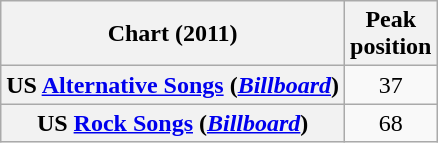<table class="wikitable sortable plainrowheaders" style="text-align:center;">
<tr>
<th scope="col">Chart (2011)</th>
<th scope="col">Peak<br>position</th>
</tr>
<tr>
<th scope="row">US <a href='#'>Alternative Songs</a> (<em><a href='#'>Billboard</a></em>)</th>
<td align="center">37</td>
</tr>
<tr>
<th scope="row">US <a href='#'>Rock Songs</a> (<em><a href='#'>Billboard</a></em>)</th>
<td align="center">68</td>
</tr>
</table>
